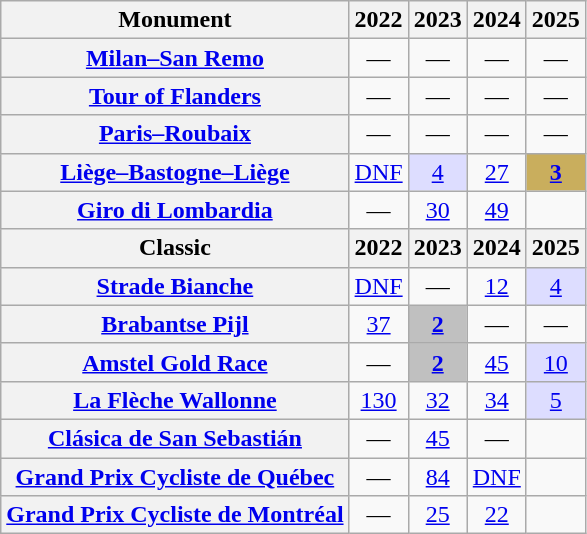<table class="wikitable plainrowheaders">
<tr>
<th>Monument</th>
<th scope="col">2022</th>
<th scope="col">2023</th>
<th scope="col">2024</th>
<th scope="col">2025</th>
</tr>
<tr style="text-align:center;">
<th scope="row"><a href='#'>Milan–San Remo</a></th>
<td>—</td>
<td>—</td>
<td>—</td>
<td>—</td>
</tr>
<tr style="text-align:center;">
<th scope="row"><a href='#'>Tour of Flanders</a></th>
<td>—</td>
<td>—</td>
<td>—</td>
<td>—</td>
</tr>
<tr style="text-align:center;">
<th scope="row"><a href='#'>Paris–Roubaix</a></th>
<td>—</td>
<td>—</td>
<td>—</td>
<td>—</td>
</tr>
<tr style="text-align:center;">
<th scope="row"><a href='#'>Liège–Bastogne–Liège</a></th>
<td><a href='#'>DNF</a></td>
<td style="background:#ddf;"><a href='#'>4</a></td>
<td><a href='#'>27</a></td>
<td style="background:#C9AE5D;"><a href='#'><strong>3</strong></a></td>
</tr>
<tr style="text-align:center;">
<th scope="row"><a href='#'>Giro di Lombardia</a></th>
<td>—</td>
<td><a href='#'>30</a></td>
<td><a href='#'>49</a></td>
<td></td>
</tr>
<tr>
<th>Classic</th>
<th scope="col">2022</th>
<th scope="col">2023</th>
<th scope="col">2024</th>
<th scope="col">2025</th>
</tr>
<tr style="text-align:center;">
<th scope="row"><a href='#'>Strade Bianche</a></th>
<td><a href='#'>DNF</a></td>
<td>—</td>
<td><a href='#'>12</a></td>
<td style="background:#ddf;".><a href='#'>4</a></td>
</tr>
<tr style="text-align:center;">
<th scope="row"><a href='#'>Brabantse Pijl</a></th>
<td><a href='#'>37</a></td>
<td style="background:silver;"><a href='#'><strong>2</strong></a></td>
<td>—</td>
<td>—</td>
</tr>
<tr style="text-align:center;">
<th scope="row"><a href='#'>Amstel Gold Race</a></th>
<td>—</td>
<td style="background:silver;"><a href='#'><strong>2</strong></a></td>
<td><a href='#'>45</a></td>
<td style="background:#ddf;".><a href='#'>10</a></td>
</tr>
<tr style="text-align:center;">
<th scope="row"><a href='#'>La Flèche Wallonne</a></th>
<td><a href='#'>130</a></td>
<td><a href='#'>32</a></td>
<td><a href='#'>34</a></td>
<td style="background:#ddf;".><a href='#'>5</a></td>
</tr>
<tr style="text-align:center;">
<th scope="row"><a href='#'>Clásica de San Sebastián</a></th>
<td>—</td>
<td><a href='#'>45</a></td>
<td>—</td>
<td></td>
</tr>
<tr style="text-align:center;">
<th scope="row"><a href='#'>Grand Prix Cycliste de Québec</a></th>
<td>—</td>
<td><a href='#'>84</a></td>
<td><a href='#'>DNF</a></td>
<td></td>
</tr>
<tr style="text-align:center;">
<th scope="row"><a href='#'>Grand Prix Cycliste de Montréal</a></th>
<td>—</td>
<td><a href='#'>25</a></td>
<td><a href='#'>22</a></td>
<td></td>
</tr>
</table>
